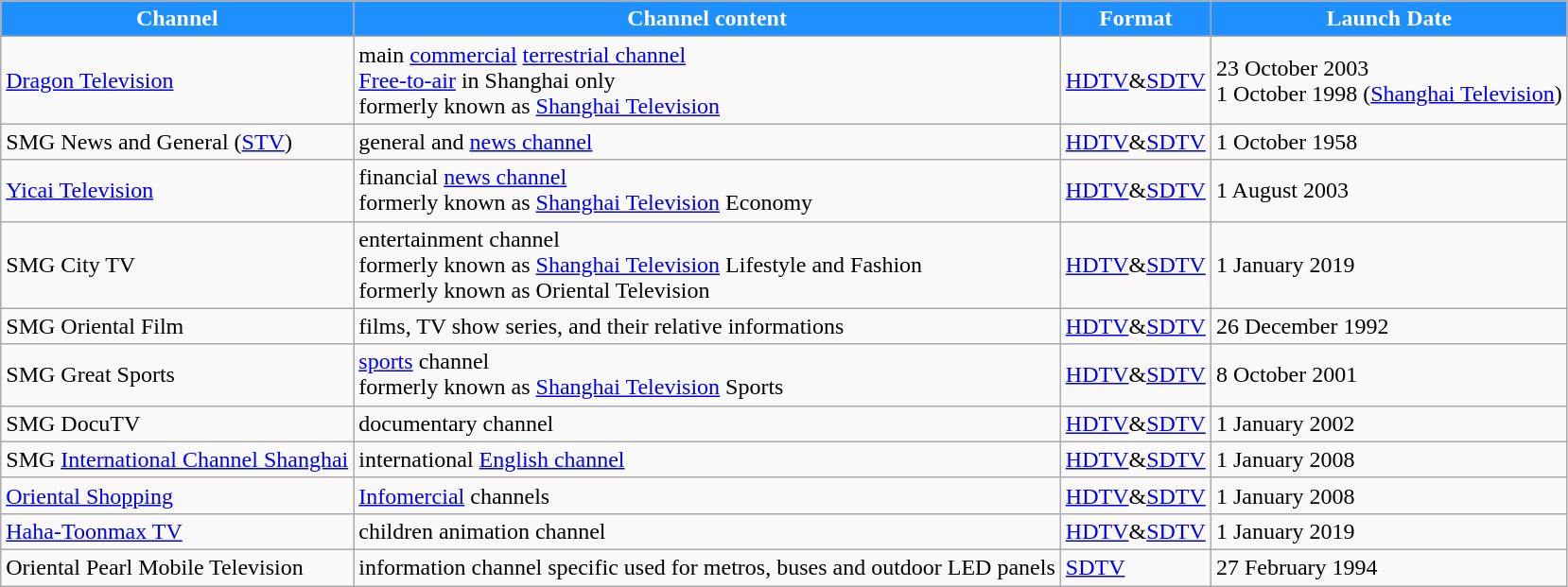<table class="wikitable">
<tr style="background:dodgerblue; color:white" align="center">
<td><strong>Channel</strong></td>
<td><strong>Channel content</strong></td>
<td><strong>Format</strong></td>
<td><strong>Launch Date</strong></td>
</tr>
<tr>
<td><a href='#'>Dragon Television</a></td>
<td>main <a href='#'>commercial</a> <a href='#'>terrestrial channel</a><br><a href='#'>Free-to-air</a> in Shanghai only<br>formerly known as <a href='#'>Shanghai Television</a></td>
<td><a href='#'>HDTV</a>&<a href='#'>SDTV</a></td>
<td>23 October 2003<br>1 October 1998 (<a href='#'>Shanghai Television</a>)</td>
</tr>
<tr>
<td>SMG News and General (<a href='#'>STV</a>)</td>
<td>general and <a href='#'>news channel</a></td>
<td><a href='#'>HDTV</a>&<a href='#'>SDTV</a></td>
<td>1 October 1958</td>
</tr>
<tr>
<td><a href='#'>Yicai Television</a></td>
<td>financial <a href='#'>news channel</a><br>formerly known as <a href='#'>Shanghai Television</a> Economy</td>
<td><a href='#'>HDTV</a>&<a href='#'>SDTV</a></td>
<td>1 August 2003</td>
</tr>
<tr>
<td>SMG City TV</td>
<td>entertainment channel<br>formerly known as <a href='#'>Shanghai Television</a> Lifestyle and Fashion<br>formerly known as Oriental Television</td>
<td><a href='#'>HDTV</a>&<a href='#'>SDTV</a></td>
<td>1 January 2019</td>
</tr>
<tr>
<td>SMG Oriental Film</td>
<td>films, TV show series, and their relative informations</td>
<td><a href='#'>HDTV</a>&<a href='#'>SDTV</a></td>
<td>26 December 1992</td>
</tr>
<tr>
<td>SMG Great Sports</td>
<td><a href='#'>sports</a> channel<br>formerly known as <a href='#'>Shanghai Television</a> Sports</td>
<td><a href='#'>HDTV</a>&<a href='#'>SDTV</a></td>
<td>8 October 2001</td>
</tr>
<tr>
<td>SMG DocuTV</td>
<td>documentary channel</td>
<td><a href='#'>HDTV</a>&<a href='#'>SDTV</a></td>
<td>1 January 2002</td>
</tr>
<tr>
<td>SMG <a href='#'>International Channel Shanghai</a></td>
<td>international <a href='#'>English channel</a></td>
<td><a href='#'>HDTV</a>&<a href='#'>SDTV</a></td>
<td>1 January 2008</td>
</tr>
<tr>
<td><a href='#'>Oriental Shopping</a></td>
<td><a href='#'>Infomercial</a> channels</td>
<td><a href='#'>HDTV</a>&<a href='#'>SDTV</a></td>
<td>1 January 2008</td>
</tr>
<tr>
<td><a href='#'>Haha-Toonmax TV</a></td>
<td>children animation channel</td>
<td><a href='#'>HDTV</a>&<a href='#'>SDTV</a></td>
<td>1 January 2019</td>
</tr>
<tr>
<td>Oriental Pearl Mobile Television</td>
<td>information channel specific used for metros, buses and outdoor LED panels</td>
<td><a href='#'>SDTV</a></td>
<td>27 February 1994</td>
</tr>
</table>
